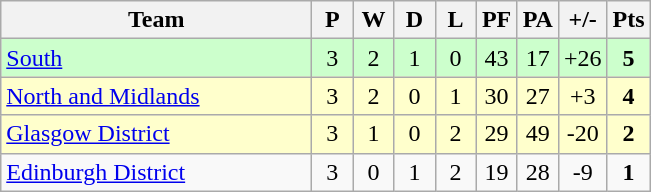<table class="wikitable" style="text-align: center;">
<tr>
<th width="200">Team</th>
<th width="20">P</th>
<th width="20">W</th>
<th width="20">D</th>
<th width="20">L</th>
<th width="20">PF</th>
<th width="20">PA</th>
<th width="25">+/-</th>
<th width="20">Pts</th>
</tr>
<tr bgcolor="#ccffcc">
<td align="left"><a href='#'>South</a></td>
<td>3</td>
<td>2</td>
<td>1</td>
<td>0</td>
<td>43</td>
<td>17</td>
<td>+26</td>
<td><strong>5</strong></td>
</tr>
<tr bgcolor="#ffffcc">
<td align="left"><a href='#'>North and Midlands</a></td>
<td>3</td>
<td>2</td>
<td>0</td>
<td>1</td>
<td>30</td>
<td>27</td>
<td>+3</td>
<td><strong>4</strong></td>
</tr>
<tr bgcolor="#ffffcc">
<td align="left"><a href='#'>Glasgow District</a></td>
<td>3</td>
<td>1</td>
<td>0</td>
<td>2</td>
<td>29</td>
<td>49</td>
<td>-20</td>
<td><strong>2</strong></td>
</tr>
<tr>
<td align="left"><a href='#'>Edinburgh District</a></td>
<td>3</td>
<td>0</td>
<td>1</td>
<td>2</td>
<td>19</td>
<td>28</td>
<td>-9</td>
<td><strong>1</strong></td>
</tr>
</table>
